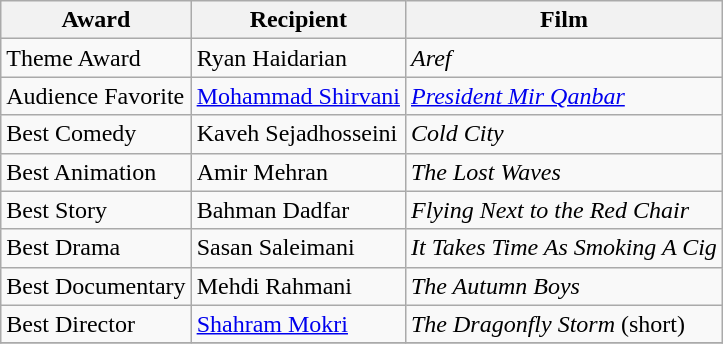<table class="wikitable">
<tr>
<th>Award</th>
<th>Recipient</th>
<th>Film</th>
</tr>
<tr>
<td>Theme Award</td>
<td>Ryan Haidarian</td>
<td><em>Aref</em></td>
</tr>
<tr>
<td>Audience Favorite</td>
<td><a href='#'>Mohammad Shirvani</a></td>
<td><em><a href='#'>President Mir Qanbar</a></em></td>
</tr>
<tr>
<td>Best Comedy</td>
<td>Kaveh Sejadhosseini</td>
<td><em>Cold City</em></td>
</tr>
<tr>
<td>Best Animation</td>
<td>Amir Mehran</td>
<td><em>The Lost Waves</em></td>
</tr>
<tr>
<td>Best Story</td>
<td>Bahman Dadfar</td>
<td><em>Flying Next to the Red Chair</em></td>
</tr>
<tr>
<td>Best Drama</td>
<td>Sasan Saleimani</td>
<td><em>It Takes Time As Smoking A Cig</em></td>
</tr>
<tr>
<td>Best Documentary</td>
<td>Mehdi Rahmani</td>
<td><em>The Autumn Boys</em></td>
</tr>
<tr>
<td>Best Director</td>
<td><a href='#'>Shahram Mokri</a></td>
<td><em>The Dragonfly Storm</em> (short)</td>
</tr>
<tr>
</tr>
</table>
